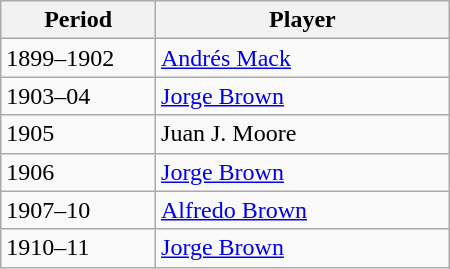<table class="wikitable sortable" width="300px">
<tr>
<th width=100px>Period</th>
<th width=200px>Player</th>
</tr>
<tr>
<td>1899–1902</td>
<td> <a href='#'>Andrés Mack</a></td>
</tr>
<tr>
<td>1903–04</td>
<td> <a href='#'>Jorge Brown</a></td>
</tr>
<tr>
<td>1905</td>
<td> Juan J. Moore</td>
</tr>
<tr>
<td>1906</td>
<td> <a href='#'>Jorge Brown</a></td>
</tr>
<tr>
<td>1907–10</td>
<td> <a href='#'>Alfredo Brown</a></td>
</tr>
<tr>
<td>1910–11</td>
<td> <a href='#'>Jorge Brown</a></td>
</tr>
</table>
